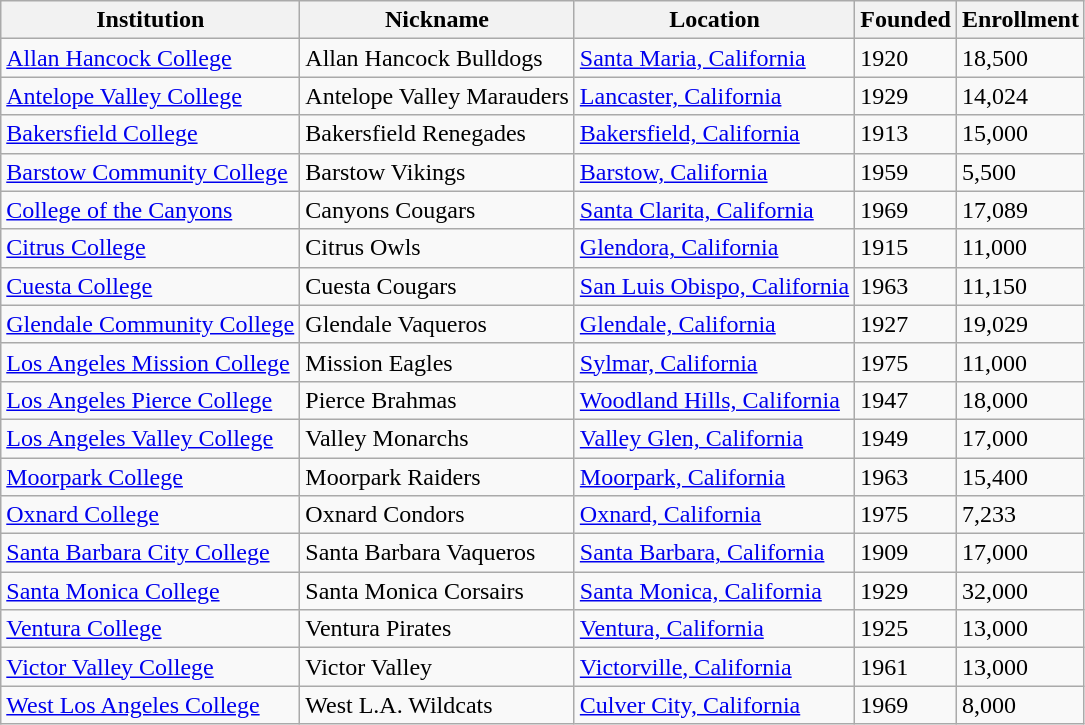<table class="wikitable">
<tr>
<th>Institution</th>
<th>Nickname</th>
<th>Location</th>
<th>Founded</th>
<th>Enrollment</th>
</tr>
<tr |>
<td><a href='#'>Allan Hancock College</a></td>
<td>Allan Hancock Bulldogs</td>
<td><a href='#'>Santa Maria, California</a></td>
<td>1920</td>
<td>18,500</td>
</tr>
<tr>
<td><a href='#'>Antelope Valley College</a></td>
<td>Antelope Valley Marauders</td>
<td><a href='#'>Lancaster, California</a></td>
<td>1929</td>
<td>14,024</td>
</tr>
<tr>
<td><a href='#'>Bakersfield College</a></td>
<td>Bakersfield Renegades</td>
<td><a href='#'>Bakersfield, California</a></td>
<td>1913</td>
<td>15,000</td>
</tr>
<tr>
<td><a href='#'>Barstow Community College</a></td>
<td>Barstow Vikings</td>
<td><a href='#'>Barstow, California</a></td>
<td>1959</td>
<td>5,500</td>
</tr>
<tr>
<td><a href='#'>College of the Canyons</a></td>
<td>Canyons Cougars</td>
<td><a href='#'>Santa Clarita, California</a></td>
<td>1969</td>
<td>17,089</td>
</tr>
<tr>
<td><a href='#'>Citrus College</a></td>
<td>Citrus Owls</td>
<td><a href='#'>Glendora, California</a></td>
<td>1915</td>
<td>11,000</td>
</tr>
<tr>
<td><a href='#'>Cuesta College</a></td>
<td>Cuesta Cougars</td>
<td><a href='#'>San Luis Obispo, California</a></td>
<td>1963</td>
<td>11,150</td>
</tr>
<tr>
<td><a href='#'>Glendale Community College</a></td>
<td>Glendale Vaqueros</td>
<td><a href='#'>Glendale, California</a></td>
<td>1927</td>
<td>19,029</td>
</tr>
<tr>
<td><a href='#'>Los Angeles Mission College</a></td>
<td>Mission Eagles</td>
<td><a href='#'>Sylmar, California</a></td>
<td>1975</td>
<td>11,000</td>
</tr>
<tr>
<td><a href='#'>Los Angeles Pierce College</a></td>
<td>Pierce Brahmas</td>
<td><a href='#'>Woodland Hills, California</a></td>
<td>1947</td>
<td>18,000</td>
</tr>
<tr>
<td><a href='#'>Los Angeles Valley College</a></td>
<td>Valley Monarchs</td>
<td><a href='#'>Valley Glen, California</a></td>
<td>1949</td>
<td>17,000</td>
</tr>
<tr>
<td><a href='#'>Moorpark College</a></td>
<td>Moorpark Raiders</td>
<td><a href='#'>Moorpark, California</a></td>
<td>1963</td>
<td>15,400</td>
</tr>
<tr>
<td><a href='#'>Oxnard College</a></td>
<td>Oxnard Condors</td>
<td><a href='#'>Oxnard, California</a></td>
<td>1975</td>
<td>7,233</td>
</tr>
<tr>
<td><a href='#'>Santa Barbara City College</a></td>
<td>Santa Barbara Vaqueros</td>
<td><a href='#'>Santa Barbara, California</a></td>
<td>1909</td>
<td>17,000</td>
</tr>
<tr>
<td><a href='#'>Santa Monica College</a></td>
<td>Santa Monica Corsairs</td>
<td><a href='#'>Santa Monica, California</a></td>
<td>1929</td>
<td>32,000</td>
</tr>
<tr>
<td><a href='#'>Ventura College</a></td>
<td>Ventura Pirates</td>
<td><a href='#'>Ventura, California</a></td>
<td>1925</td>
<td>13,000</td>
</tr>
<tr>
<td><a href='#'>Victor Valley College</a></td>
<td>Victor Valley</td>
<td><a href='#'>Victorville, California</a></td>
<td>1961</td>
<td>13,000</td>
</tr>
<tr>
<td><a href='#'>West Los Angeles College</a></td>
<td>West L.A. Wildcats</td>
<td><a href='#'>Culver City, California</a></td>
<td>1969</td>
<td>8,000</td>
</tr>
</table>
